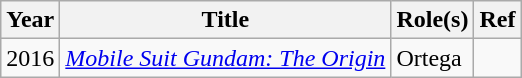<table class="wikitable">
<tr>
<th>Year</th>
<th>Title</th>
<th>Role(s)</th>
<th>Ref</th>
</tr>
<tr>
<td>2016</td>
<td><em><a href='#'>Mobile Suit Gundam: The Origin</a></em></td>
<td>Ortega</td>
<td></td>
</tr>
</table>
